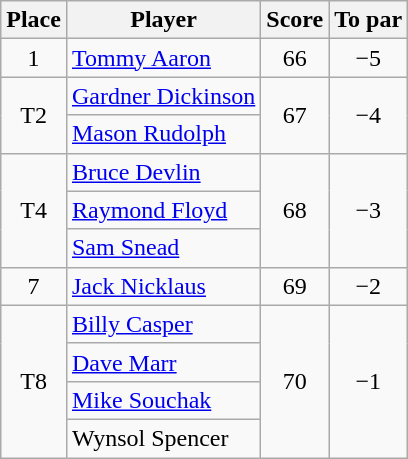<table class=wikitable>
<tr>
<th>Place</th>
<th>Player</th>
<th>Score</th>
<th>To par</th>
</tr>
<tr>
<td align=center>1</td>
<td> <a href='#'>Tommy Aaron</a></td>
<td align=center>66</td>
<td align=center>−5</td>
</tr>
<tr>
<td rowspan=2 align=center>T2</td>
<td> <a href='#'>Gardner Dickinson</a></td>
<td rowspan=2 align=center>67</td>
<td rowspan=2 align=center>−4</td>
</tr>
<tr>
<td> <a href='#'>Mason Rudolph</a></td>
</tr>
<tr>
<td rowspan=3 align=center>T4</td>
<td> <a href='#'>Bruce Devlin</a></td>
<td rowspan=3 align=center>68</td>
<td rowspan=3 align=center>−3</td>
</tr>
<tr>
<td> <a href='#'>Raymond Floyd</a></td>
</tr>
<tr>
<td> <a href='#'>Sam Snead</a></td>
</tr>
<tr>
<td align=center>7</td>
<td> <a href='#'>Jack Nicklaus</a></td>
<td align=center>69</td>
<td align=center>−2</td>
</tr>
<tr>
<td rowspan=4 align=center>T8</td>
<td> <a href='#'>Billy Casper</a></td>
<td rowspan=4 align=center>70</td>
<td rowspan=4 align=center>−1</td>
</tr>
<tr>
<td> <a href='#'>Dave Marr</a></td>
</tr>
<tr>
<td> <a href='#'>Mike Souchak</a></td>
</tr>
<tr>
<td> Wynsol Spencer</td>
</tr>
</table>
